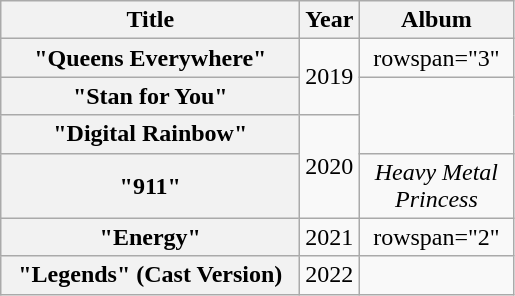<table class="wikitable plainrowheaders sortable" style="text-align:center;">
<tr>
<th scope="col"  style="width:12em;">Title</th>
<th scope="col"  style="width:2em;">Year</th>
<th scope="col"  style="width:6em;">Album</th>
</tr>
<tr>
<th scope="row">"Queens Everywhere" </th>
<td rowspan="2">2019</td>
<td>rowspan="3" </td>
</tr>
<tr>
<th scope="row">"Stan for You"<br></th>
</tr>
<tr>
<th scope="row">"Digital Rainbow"<br></th>
<td rowspan="2">2020</td>
</tr>
<tr>
<th scope="row">"911"<br></th>
<td><em>Heavy Metal Princess</em></td>
</tr>
<tr>
<th scope="row">"Energy"<br></th>
<td>2021</td>
<td>rowspan="2" </td>
</tr>
<tr>
<th scope="row">"Legends" (Cast Version)<br></th>
<td>2022</td>
</tr>
</table>
